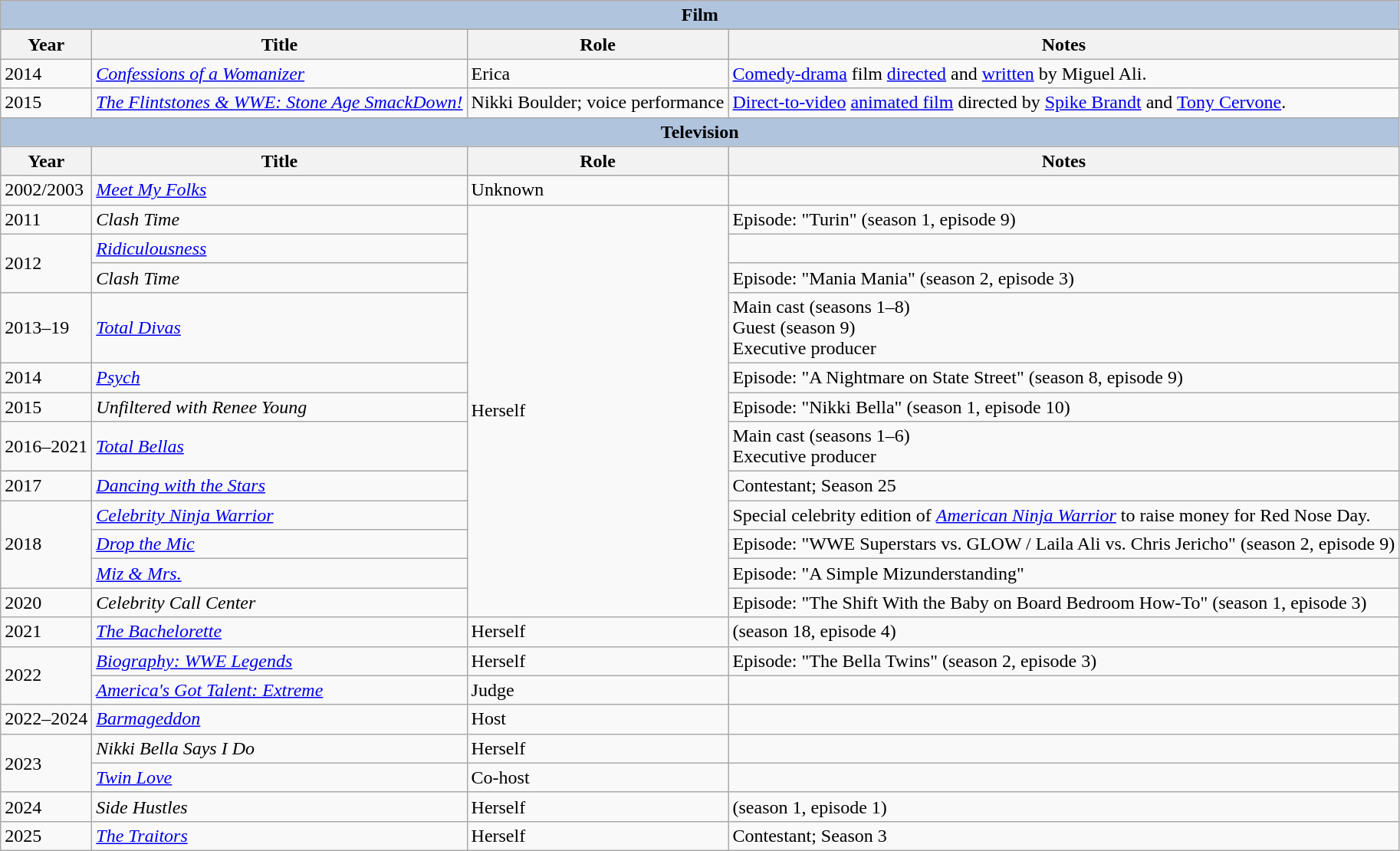<table class="wikitable">
<tr style="background:#ccc; text-align:center;">
<th colspan="4" style="background: LightSteelBlue;">Film</th>
</tr>
<tr style="background:#ccc; text-align:center;">
</tr>
<tr>
<th>Year</th>
<th>Title</th>
<th>Role</th>
<th class="unsortable">Notes</th>
</tr>
<tr>
<td>2014</td>
<td><em><a href='#'>Confessions of a Womanizer</a></em></td>
<td>Erica</td>
<td><a href='#'>Comedy-drama</a> film <a href='#'>directed</a> and <a href='#'>written</a> by Miguel Ali.</td>
</tr>
<tr>
<td>2015</td>
<td><em><a href='#'>The Flintstones & WWE: Stone Age SmackDown!</a></em></td>
<td>Nikki Boulder; voice performance</td>
<td><a href='#'>Direct-to-video</a> <a href='#'>animated film</a> directed by <a href='#'>Spike Brandt</a> and <a href='#'>Tony Cervone</a>.</td>
</tr>
<tr style="background:#ccc; text-align:center;">
<th colspan="4" style="background: LightSteelBlue;">Television</th>
</tr>
<tr style="background:#ccc; text-align:center;">
<th>Year</th>
<th>Title</th>
<th>Role</th>
<th>Notes</th>
</tr>
<tr>
<td>2002/2003</td>
<td><em><a href='#'>Meet My Folks</a></em></td>
<td>Unknown</td>
<td></td>
</tr>
<tr>
<td>2011</td>
<td><em>Clash Time</em></td>
<td rowspan="12">Herself</td>
<td>Episode: "Turin" (season 1, episode 9)</td>
</tr>
<tr>
<td rowspan="2">2012</td>
<td><em><a href='#'>Ridiculousness</a></em></td>
<td></td>
</tr>
<tr>
<td><em>Clash Time</em></td>
<td>Episode: "Mania Mania" (season 2, episode 3)</td>
</tr>
<tr>
<td>2013–19</td>
<td><em><a href='#'>Total Divas</a></em></td>
<td>Main cast (seasons 1–8) <br>Guest (season 9) <br>Executive producer</td>
</tr>
<tr>
<td>2014</td>
<td><em><a href='#'>Psych</a></em></td>
<td>Episode: "A Nightmare on State Street" (season 8, episode 9)</td>
</tr>
<tr>
<td>2015</td>
<td><em>Unfiltered with Renee Young</em></td>
<td>Episode: "Nikki Bella" (season 1, episode 10)</td>
</tr>
<tr>
<td>2016–2021</td>
<td><em><a href='#'>Total Bellas</a></em></td>
<td>Main cast (seasons 1–6)<br>Executive producer</td>
</tr>
<tr>
<td>2017</td>
<td><em><a href='#'>Dancing with the Stars</a></em></td>
<td>Contestant; Season 25</td>
</tr>
<tr>
<td rowspan="3">2018</td>
<td><em><a href='#'>Celebrity Ninja Warrior</a></em></td>
<td>Special celebrity edition of <em><a href='#'>American Ninja Warrior</a></em> to raise money for Red Nose Day.</td>
</tr>
<tr>
<td><em><a href='#'>Drop the Mic</a></em></td>
<td>Episode: "WWE Superstars vs. GLOW / Laila Ali vs. Chris Jericho" (season 2, episode 9)</td>
</tr>
<tr>
<td><em><a href='#'>Miz & Mrs.</a></em></td>
<td>Episode: "A Simple Mizunderstanding"</td>
</tr>
<tr>
<td>2020</td>
<td><em>Celebrity Call Center</em></td>
<td>Episode: "The Shift With the Baby on Board Bedroom How-To" (season 1, episode 3)</td>
</tr>
<tr>
<td>2021</td>
<td><em><a href='#'>The Bachelorette</a></em></td>
<td>Herself</td>
<td>(season 18, episode 4)</td>
</tr>
<tr>
<td rowspan="2">2022</td>
<td><em><a href='#'>Biography: WWE Legends</a></em></td>
<td>Herself</td>
<td>Episode: "The Bella Twins" (season 2, episode 3)</td>
</tr>
<tr>
<td><em><a href='#'>America's Got Talent: Extreme</a></em></td>
<td>Judge</td>
<td></td>
</tr>
<tr>
<td>2022–2024</td>
<td><em><a href='#'>Barmageddon</a></em></td>
<td>Host</td>
<td></td>
</tr>
<tr>
<td rowspan="2">2023</td>
<td><em>Nikki Bella Says I Do</em></td>
<td>Herself</td>
<td></td>
</tr>
<tr>
<td><em><a href='#'>Twin Love</a></em></td>
<td>Co-host</td>
<td></td>
</tr>
<tr>
<td>2024</td>
<td><em>Side Hustles</em></td>
<td>Herself</td>
<td>(season 1, episode 1)</td>
</tr>
<tr>
<td>2025</td>
<td><em><a href='#'>The Traitors</a></em></td>
<td>Herself</td>
<td>Contestant; Season 3</td>
</tr>
</table>
